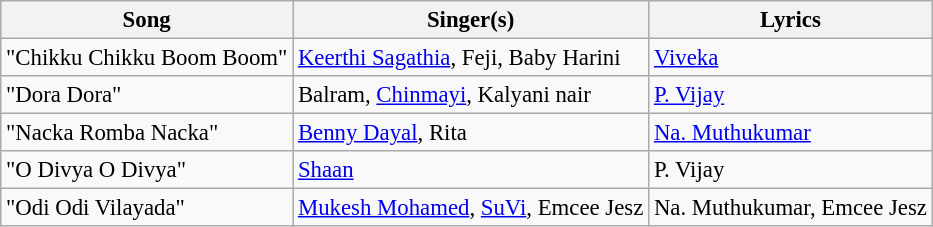<table class="wikitable" style="font-size:95%;">
<tr>
<th>Song</th>
<th>Singer(s)</th>
<th>Lyrics</th>
</tr>
<tr>
<td>"Chikku Chikku Boom Boom"</td>
<td><a href='#'>Keerthi Sagathia</a>, Feji, Baby Harini</td>
<td><a href='#'>Viveka</a></td>
</tr>
<tr>
<td>"Dora Dora"</td>
<td>Balram, <a href='#'>Chinmayi</a>, Kalyani nair</td>
<td><a href='#'>P. Vijay</a></td>
</tr>
<tr>
<td>"Nacka Romba Nacka"</td>
<td><a href='#'>Benny Dayal</a>, Rita</td>
<td><a href='#'>Na. Muthukumar</a></td>
</tr>
<tr>
<td>"O Divya O Divya"</td>
<td><a href='#'>Shaan</a></td>
<td>P. Vijay</td>
</tr>
<tr>
<td>"Odi Odi Vilayada"</td>
<td><a href='#'>Mukesh Mohamed</a>, <a href='#'>SuVi</a>, Emcee Jesz</td>
<td>Na. Muthukumar, Emcee Jesz</td>
</tr>
</table>
